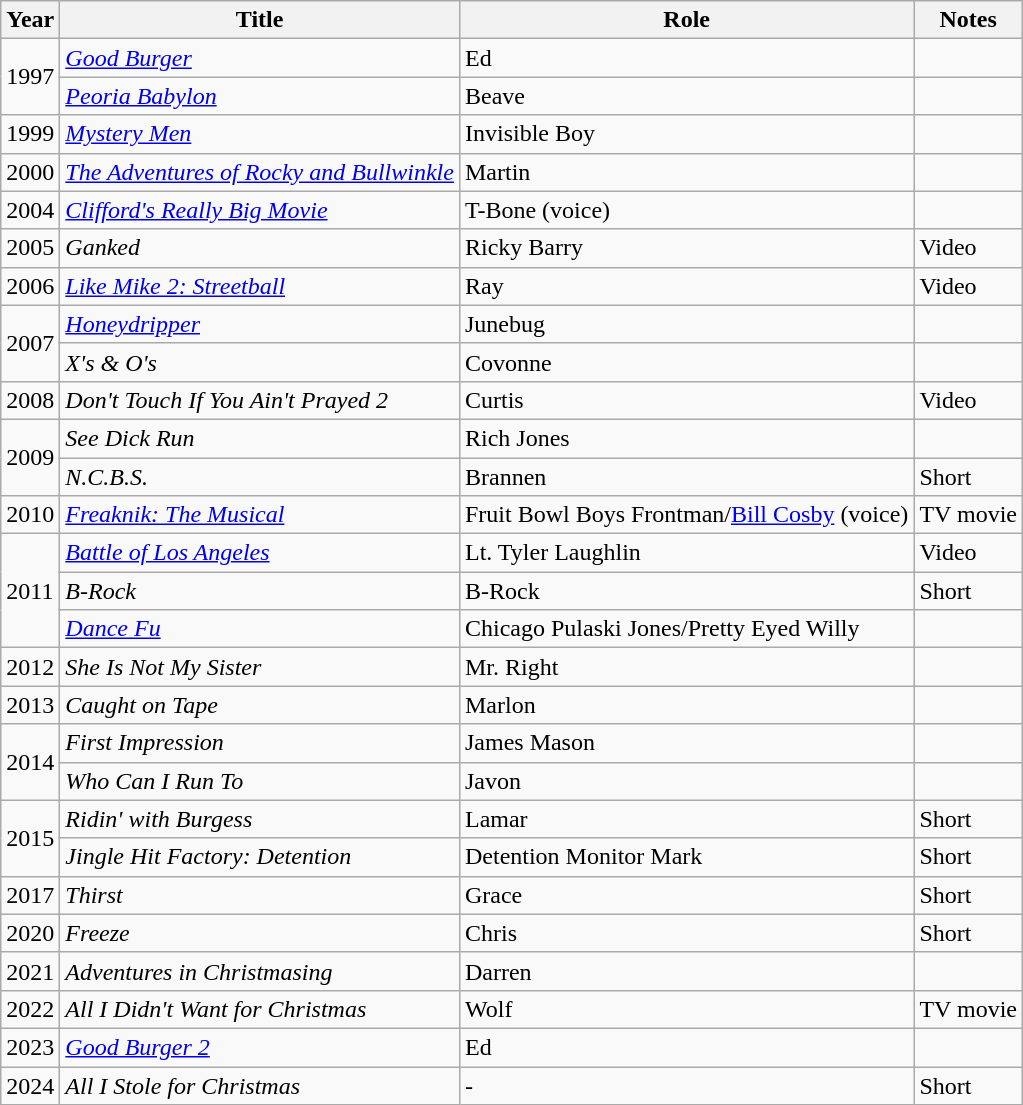<table class="wikitable sortable">
<tr>
<th>Year</th>
<th>Title</th>
<th>Role</th>
<th>Notes</th>
</tr>
<tr>
<td rowspan=2>1997</td>
<td><em><a href='#'>Good Burger</a></em></td>
<td>Ed</td>
<td></td>
</tr>
<tr>
<td><em><a href='#'>Peoria Babylon</a></em></td>
<td>Beave</td>
<td></td>
</tr>
<tr>
<td>1999</td>
<td><em><a href='#'>Mystery Men</a></em></td>
<td>Invisible Boy</td>
<td></td>
</tr>
<tr>
<td>2000</td>
<td><em><a href='#'>The Adventures of Rocky and Bullwinkle</a></em></td>
<td>Martin</td>
<td></td>
</tr>
<tr>
<td>2004</td>
<td><em><a href='#'>Clifford's Really Big Movie</a></em></td>
<td>T-Bone (voice)</td>
<td></td>
</tr>
<tr>
<td>2005</td>
<td><em>Ganked</em></td>
<td>Ricky Barry</td>
<td>Video</td>
</tr>
<tr>
<td>2006</td>
<td><em><a href='#'>Like Mike 2: Streetball</a></em></td>
<td>Ray</td>
<td>Video</td>
</tr>
<tr>
<td rowspan=2>2007</td>
<td><em><a href='#'>Honeydripper</a></em></td>
<td>Junebug</td>
<td></td>
</tr>
<tr>
<td><em>X's & O's</em></td>
<td>Covonne</td>
<td></td>
</tr>
<tr>
<td>2008</td>
<td><em>Don't Touch If You Ain't Prayed 2</em></td>
<td>Curtis</td>
<td>Video</td>
</tr>
<tr>
<td rowspan=2>2009</td>
<td><em>See Dick Run</em></td>
<td>Rich Jones</td>
<td></td>
</tr>
<tr>
<td><em>N.C.B.S.</em></td>
<td>Brannen</td>
<td>Short</td>
</tr>
<tr>
<td>2010</td>
<td><em><a href='#'>Freaknik: The Musical</a></em></td>
<td>Fruit Bowl Boys Frontman/<a href='#'>Bill Cosby</a> (voice)</td>
<td>TV movie</td>
</tr>
<tr>
<td rowspan=3>2011</td>
<td><em><a href='#'>Battle of Los Angeles</a></em></td>
<td>Lt. Tyler Laughlin</td>
<td>Video</td>
</tr>
<tr>
<td><em>B-Rock</em></td>
<td>B-Rock</td>
<td>Short</td>
</tr>
<tr>
<td><em><a href='#'>Dance Fu</a></em></td>
<td>Chicago Pulaski Jones/Pretty Eyed Willy</td>
<td></td>
</tr>
<tr>
<td>2012</td>
<td><em>She Is Not My Sister</em></td>
<td>Mr. Right</td>
<td></td>
</tr>
<tr>
<td>2013</td>
<td><em>Caught on Tape</em></td>
<td>Marlon</td>
<td></td>
</tr>
<tr>
<td rowspan=2>2014</td>
<td><em>First Impression</em></td>
<td>James Mason</td>
<td></td>
</tr>
<tr>
<td><em>Who Can I Run To</em></td>
<td>Javon</td>
<td></td>
</tr>
<tr>
<td rowspan=2>2015</td>
<td><em>Ridin' with Burgess</em></td>
<td>Lamar</td>
<td>Short</td>
</tr>
<tr>
<td><em>Jingle Hit Factory: Detention</em></td>
<td>Detention Monitor Mark</td>
<td>Short</td>
</tr>
<tr>
<td>2017</td>
<td><em>Thirst</em></td>
<td>Grace</td>
<td>Short</td>
</tr>
<tr>
<td>2020</td>
<td><em>Freeze</em></td>
<td>Chris</td>
<td>Short</td>
</tr>
<tr>
<td>2021</td>
<td><em>Adventures in Christmasing</em></td>
<td>Darren</td>
<td></td>
</tr>
<tr>
<td>2022</td>
<td><em>All I Didn't Want for Christmas</em></td>
<td>Wolf</td>
<td>TV movie</td>
</tr>
<tr>
<td>2023</td>
<td><em><a href='#'>Good Burger 2</a></em></td>
<td>Ed</td>
<td></td>
</tr>
<tr>
<td>2024</td>
<td><em>All I Stole for Christmas</em></td>
<td>-</td>
<td>Short</td>
</tr>
</table>
